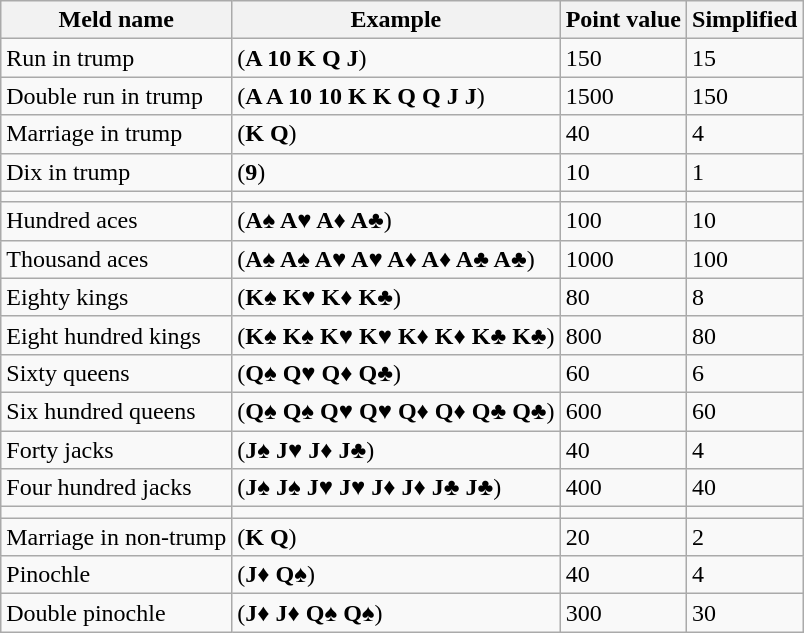<table class="wikitable">
<tr>
<th>Meld name</th>
<th>Example</th>
<th>Point value</th>
<th>Simplified</th>
</tr>
<tr>
<td>Run in trump</td>
<td>(<strong>A 10 K Q J</strong>)</td>
<td>150</td>
<td>15</td>
</tr>
<tr>
<td>Double run in trump</td>
<td>(<strong>A A 10 10 K K Q Q J J</strong>)</td>
<td>1500</td>
<td>150</td>
</tr>
<tr>
<td>Marriage in trump</td>
<td>(<strong>K Q</strong>)</td>
<td>40</td>
<td>4</td>
</tr>
<tr>
<td>Dix in trump</td>
<td>(<strong>9</strong>)</td>
<td>10</td>
<td>1</td>
</tr>
<tr>
<td></td>
<td></td>
<td></td>
</tr>
<tr>
<td>Hundred aces</td>
<td>(<strong>A♠ <span>A♥ A♦</span> A♣</strong>)</td>
<td>100</td>
<td>10</td>
</tr>
<tr>
<td>Thousand aces</td>
<td>(<strong>A♠ A♠ <span>A♥ A♥ A♦ A♦</span> A♣ A♣</strong>)</td>
<td>1000</td>
<td>100</td>
</tr>
<tr>
<td>Eighty kings</td>
<td>(<strong>K♠ <span>K♥ K♦</span> K♣</strong>)</td>
<td>80</td>
<td>8</td>
</tr>
<tr>
<td>Eight hundred kings</td>
<td>(<strong>K♠ K♠ <span>K♥ K♥ K♦ K♦</span> K♣ K♣</strong>)</td>
<td>800</td>
<td>80</td>
</tr>
<tr>
<td>Sixty queens</td>
<td>(<strong>Q♠ <span>Q♥ Q♦</span> Q♣</strong>)</td>
<td>60</td>
<td>6</td>
</tr>
<tr>
<td>Six hundred queens</td>
<td>(<strong>Q♠ Q♠ <span>Q♥ Q♥ Q♦ Q♦</span> Q♣ Q♣</strong>)</td>
<td>600</td>
<td>60</td>
</tr>
<tr>
<td>Forty jacks</td>
<td>(<strong>J♠ <span>J♥ J♦</span> J♣</strong>)</td>
<td>40</td>
<td>4</td>
</tr>
<tr>
<td>Four hundred jacks</td>
<td>(<strong>J♠ J♠ <span>J♥ J♥ J♦ J♦</span> J♣ J♣</strong>)</td>
<td>400</td>
<td>40</td>
</tr>
<tr>
<td></td>
<td></td>
<td></td>
</tr>
<tr>
<td>Marriage in non-trump</td>
<td>(<strong>K Q</strong>)</td>
<td>20</td>
<td>2</td>
</tr>
<tr>
<td>Pinochle</td>
<td>(<strong><span>J♦</span> Q♠</strong>)</td>
<td>40</td>
<td>4</td>
</tr>
<tr>
<td>Double pinochle</td>
<td>(<strong><span>J♦ J♦</span> Q♠ Q♠</strong>)</td>
<td>300</td>
<td>30</td>
</tr>
</table>
